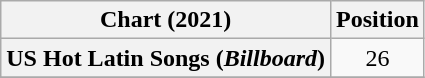<table class="wikitable plainrowheaders" style="text-align:center">
<tr>
<th scope="col">Chart (2021)</th>
<th scope="col">Position</th>
</tr>
<tr>
<th scope="row">US Hot Latin Songs (<em>Billboard</em>)</th>
<td>26</td>
</tr>
<tr>
</tr>
</table>
